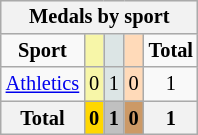<table class="wikitable" style="font-size:85%; float:right;">
<tr style="background:#efefef;">
<th colspan=7><strong>Medals by sport</strong></th>
</tr>
<tr align=center>
<td><strong>Sport</strong></td>
<td style="background:#f7f6a8;"></td>
<td style="background:#dce5e5;"></td>
<td style="background:#ffdab9;"></td>
<td><strong>Total</strong></td>
</tr>
<tr align=center>
<td><a href='#'>Athletics</a></td>
<td style="background:#f7f6a8;">0</td>
<td style="background:#dce5e5;">1</td>
<td style="background:#ffdab9;">0</td>
<td>1</td>
</tr>
<tr align=center>
<th><strong>Total</strong></th>
<th style="background:gold;"><strong>0</strong></th>
<th style="background:silver;"><strong>1</strong></th>
<th style="background:#c96;"><strong>0</strong></th>
<th><strong>1</strong></th>
</tr>
</table>
